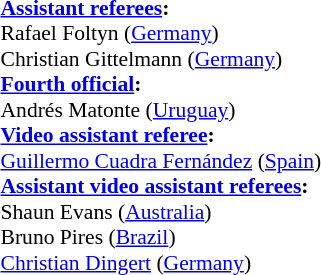<table style="width:100%; font-size:90%;">
<tr>
<td><br><strong><a href='#'>Assistant referees</a>:</strong>
<br>Rafael Foltyn (<a href='#'>Germany</a>)
<br>Christian Gittelmann (<a href='#'>Germany</a>)
<br><strong><a href='#'>Fourth official</a>:</strong>
<br>Andrés Matonte (<a href='#'>Uruguay</a>)
<br><strong><a href='#'>Video assistant referee</a>:</strong>
<br><a href='#'>Guillermo Cuadra Fernández</a> (<a href='#'>Spain</a>)
<br><strong><a href='#'>Assistant video assistant referees</a>:</strong>
<br>Shaun Evans (<a href='#'>Australia</a>)
<br>Bruno Pires (<a href='#'>Brazil</a>)
<br><a href='#'>Christian Dingert</a> (<a href='#'>Germany</a>)</td>
</tr>
</table>
